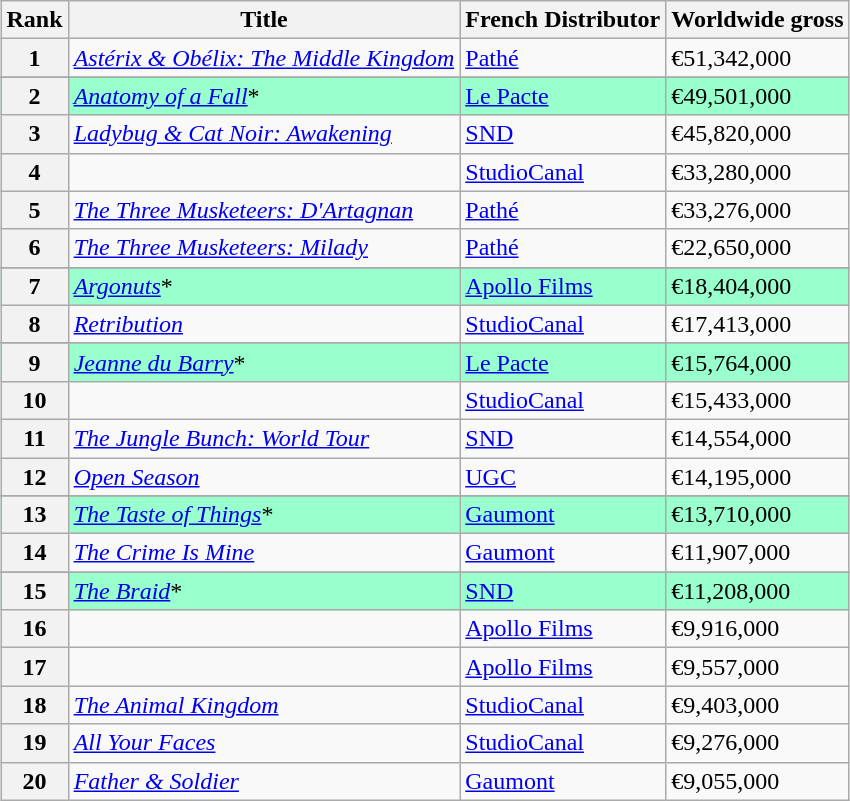<table class="wikitable sortable" style="margin:auto; margin:auto;">
<tr>
<th>Rank</th>
<th>Title</th>
<th>French Distributor</th>
<th>Worldwide gross</th>
</tr>
<tr>
<th style="text-align:center;">1</th>
<td><em><a href='#'>Astérix & Obélix: The Middle Kingdom</a></em></td>
<td><a href='#'>Pathé</a></td>
<td>€51,342,000</td>
</tr>
<tr>
</tr>
<tr style="background:#9fc;">
<th style="text-align:center;">2</th>
<td><em><a href='#'>Anatomy of a Fall</a></em>*</td>
<td><a href='#'>Le Pacte</a></td>
<td>€49,501,000</td>
</tr>
<tr>
<th style="text-align:center;">3</th>
<td><em><a href='#'>Ladybug & Cat Noir: Awakening</a></em></td>
<td><a href='#'>SND</a></td>
<td>€45,820,000</td>
</tr>
<tr>
<th style="text-align:center;">4</th>
<td><em></em></td>
<td><a href='#'>StudioCanal</a></td>
<td>€33,280,000</td>
</tr>
<tr>
<th style="text-align:center;">5</th>
<td><em><a href='#'>The Three Musketeers: D'Artagnan</a></em></td>
<td><a href='#'>Pathé</a></td>
<td>€33,276,000</td>
</tr>
<tr>
<th style="text-align:center;">6</th>
<td><em><a href='#'>The Three Musketeers: Milady</a></em></td>
<td><a href='#'>Pathé</a></td>
<td>€22,650,000</td>
</tr>
<tr>
</tr>
<tr style="background:#9fc;">
<th style="text-align:center;">7</th>
<td><em><a href='#'>Argonuts</a></em>*</td>
<td><a href='#'>Apollo Films</a></td>
<td>€18,404,000</td>
</tr>
<tr>
<th style="text-align:center;">8</th>
<td><em><a href='#'>Retribution</a></em></td>
<td><a href='#'>StudioCanal</a></td>
<td>€17,413,000</td>
</tr>
<tr>
</tr>
<tr style="background:#9fc;">
<th style="text-align:center;">9</th>
<td><em><a href='#'>Jeanne du Barry</a></em>*</td>
<td><a href='#'>Le Pacte</a></td>
<td>€15,764,000</td>
</tr>
<tr>
<th style="text-align:center;">10</th>
<td><em></em></td>
<td><a href='#'>StudioCanal</a></td>
<td>€15,433,000</td>
</tr>
<tr>
<th style="text-align:center;">11</th>
<td><em><a href='#'>The Jungle Bunch: World Tour</a></em></td>
<td><a href='#'>SND</a></td>
<td>€14,554,000</td>
</tr>
<tr>
<th style="text-align:center;">12</th>
<td><em><a href='#'>Open Season</a></em></td>
<td><a href='#'>UGC</a></td>
<td>€14,195,000</td>
</tr>
<tr>
</tr>
<tr style="background:#9fc;">
<th style="text-align:center;">13</th>
<td><em><a href='#'>The Taste of Things</a></em>*</td>
<td><a href='#'>Gaumont</a></td>
<td>€13,710,000</td>
</tr>
<tr>
<th style="text-align:center;">14</th>
<td><em><a href='#'>The Crime Is Mine</a></em></td>
<td><a href='#'>Gaumont</a></td>
<td>€11,907,000</td>
</tr>
<tr>
</tr>
<tr style="background:#9fc;">
<th style="text-align:center;">15</th>
<td><em><a href='#'>The Braid</a></em>*</td>
<td><a href='#'>SND</a></td>
<td>€11,208,000</td>
</tr>
<tr>
<th style="text-align:center;">16</th>
<td><em></em></td>
<td><a href='#'>Apollo Films</a></td>
<td>€9,916,000</td>
</tr>
<tr>
<th style="text-align:center;">17</th>
<td><em></em></td>
<td><a href='#'>Apollo Films</a></td>
<td>€9,557,000</td>
</tr>
<tr>
<th style="text-align:center;">18</th>
<td><em><a href='#'>The Animal Kingdom</a></em></td>
<td><a href='#'>StudioCanal</a></td>
<td>€9,403,000</td>
</tr>
<tr>
<th style="text-align:center;">19</th>
<td><em><a href='#'>All Your Faces</a></em></td>
<td><a href='#'>StudioCanal</a></td>
<td>€9,276,000</td>
</tr>
<tr>
<th style="text-align:center;">20</th>
<td><em><a href='#'>Father & Soldier</a></em></td>
<td><a href='#'>Gaumont</a></td>
<td>€9,055,000</td>
</tr>
</table>
